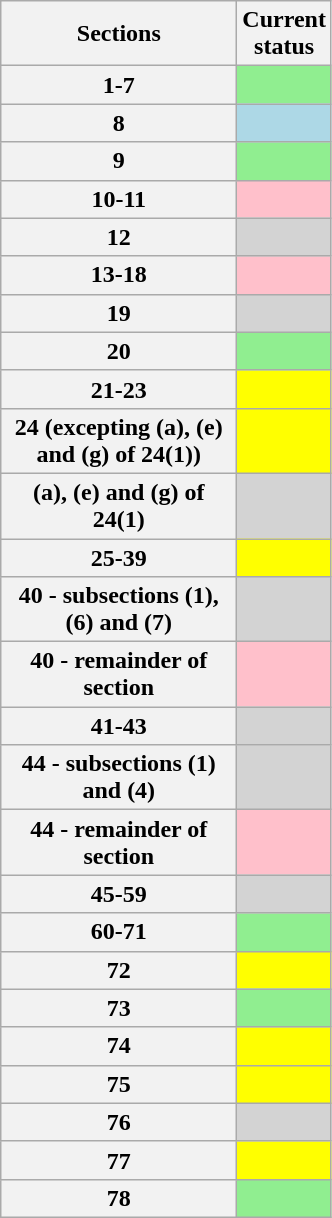<table class="wikitable">
<tr>
<th scope="col" width="150">Sections</th>
<th scope="col" width="50">Current status</th>
</tr>
<tr valign="top">
<th scope="row" align="left">1-7</th>
<td style="background:lightgreen;"></td>
</tr>
<tr valign="top">
<th scope="row" align="left">8</th>
<td style="background:lightblue;"></td>
</tr>
<tr valign="top">
<th scope="row" align="left">9</th>
<td style="background:lightgreen;"></td>
</tr>
<tr valign="top">
<th scope="row" align="left">10-11</th>
<td style="background:pink;"></td>
</tr>
<tr valign="top">
<th scope="row" align="left">12</th>
<td style="background:lightgray;"></td>
</tr>
<tr valign="top">
<th scope="row" align="left">13-18</th>
<td style="background:pink;"></td>
</tr>
<tr valign="top">
<th scope="row" align="left">19</th>
<td style="background:lightgray;"></td>
</tr>
<tr valign="top">
<th scope="row" align="left">20</th>
<td style="background:lightgreen;"></td>
</tr>
<tr valign="top">
<th scope="row" align="left">21-23</th>
<td style="background:yellow;"></td>
</tr>
<tr valign="top">
<th scope="row" align="left">24 (excepting (a), (e) and (g) of 24(1))</th>
<td style="background:yellow;"></td>
</tr>
<tr valign="top">
<th scope="row" align="left">(a), (e) and (g) of 24(1)</th>
<td style="background:lightgray;"></td>
</tr>
<tr valign="top">
<th scope="row" align="left">25-39</th>
<td style="background:yellow;"></td>
</tr>
<tr valign="top">
<th scope="row" align="left">40 - subsections (1), (6) and (7)</th>
<td style="background:lightgray;"></td>
</tr>
<tr valign="top">
<th scope="row" align="left">40 - remainder of section</th>
<td style="background:pink;"></td>
</tr>
<tr valign="top">
<th scope="row" align="left">41-43</th>
<td style="background:lightgray;"></td>
</tr>
<tr valign="top">
<th scope="row" align="left">44 - subsections (1) and (4)</th>
<td style="background:lightgray;"></td>
</tr>
<tr valign="top">
<th scope="row" align="left">44 - remainder of section</th>
<td style="background:pink;"></td>
</tr>
<tr valign="top">
<th scope="row" align="left">45-59</th>
<td style="background:lightgray;"></td>
</tr>
<tr valign="top">
<th scope="row" align="left">60-71</th>
<td style="background:lightgreen;"></td>
</tr>
<tr valign="top">
<th scope="row" align="left">72</th>
<td style="background:yellow;"></td>
</tr>
<tr valign="top">
<th scope="row" align="left">73</th>
<td style="background:lightgreen;"></td>
</tr>
<tr valign="top">
<th scope="row" align="left">74</th>
<td style="background:yellow;"></td>
</tr>
<tr valign="top">
<th scope="row" align="left">75</th>
<td style="background:yellow;"></td>
</tr>
<tr valign="top">
<th scope="row" align="left">76</th>
<td style="background:lightgray;"></td>
</tr>
<tr valign="top">
<th scope="row" align="left">77</th>
<td style="background:yellow;"></td>
</tr>
<tr valign="top">
<th scope="row" align="left">78</th>
<td style="background:lightgreen;"></td>
</tr>
</table>
